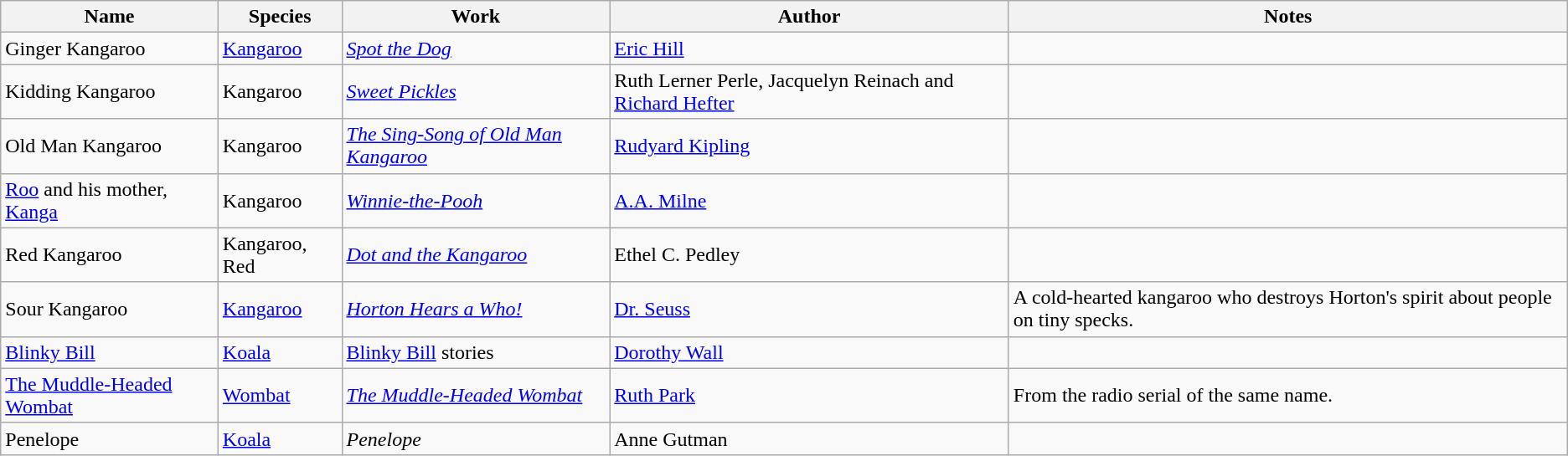<table class="wikitable sortable">
<tr>
<th>Name</th>
<th>Species</th>
<th>Work</th>
<th>Author</th>
<th>Notes</th>
</tr>
<tr>
<td>Ginger Kangaroo</td>
<td><a href='#'>Kangaroo</a></td>
<td><em><a href='#'>Spot the Dog</a></em></td>
<td><a href='#'>Eric Hill</a></td>
<td></td>
</tr>
<tr>
<td>Kidding Kangaroo</td>
<td>Kangaroo</td>
<td><em><a href='#'>Sweet Pickles</a></em></td>
<td>Ruth Lerner Perle, Jacquelyn Reinach and <a href='#'>Richard Hefter</a></td>
<td></td>
</tr>
<tr>
<td>Old Man Kangaroo</td>
<td>Kangaroo</td>
<td><em><a href='#'>The Sing-Song of Old Man Kangaroo</a></em></td>
<td><a href='#'>Rudyard Kipling</a></td>
<td><br></td>
</tr>
<tr>
<td><a href='#'>Roo</a> and his mother, <a href='#'>Kanga</a></td>
<td>Kangaroo</td>
<td><em><a href='#'>Winnie-the-Pooh</a></em></td>
<td><a href='#'>A.A. Milne</a></td>
<td></td>
</tr>
<tr>
<td>Red Kangaroo</td>
<td>Kangaroo, Red</td>
<td><em><a href='#'>Dot and the Kangaroo</a></em></td>
<td>Ethel C. Pedley</td>
<td></td>
</tr>
<tr>
<td>Sour Kangaroo</td>
<td><a href='#'>Kangaroo</a></td>
<td><em><a href='#'>Horton Hears a Who!</a></em></td>
<td><a href='#'>Dr. Seuss</a></td>
<td>A cold-hearted kangaroo who destroys Horton's spirit about people on tiny specks.</td>
</tr>
<tr>
<td><a href='#'>Blinky Bill</a></td>
<td><a href='#'>Koala</a></td>
<td><a href='#'>Blinky Bill</a> stories</td>
<td><a href='#'>Dorothy Wall</a></td>
<td></td>
</tr>
<tr>
<td><a href='#'>The Muddle-Headed Wombat</a></td>
<td><a href='#'>Wombat</a></td>
<td><em><a href='#'>The Muddle-Headed Wombat</a></em></td>
<td><a href='#'>Ruth Park</a></td>
<td>From the radio serial of the same name.</td>
</tr>
<tr>
<td>Penelope</td>
<td><a href='#'>Koala</a></td>
<td><em>Penelope</em></td>
<td>Anne Gutman</td>
<td></td>
</tr>
</table>
